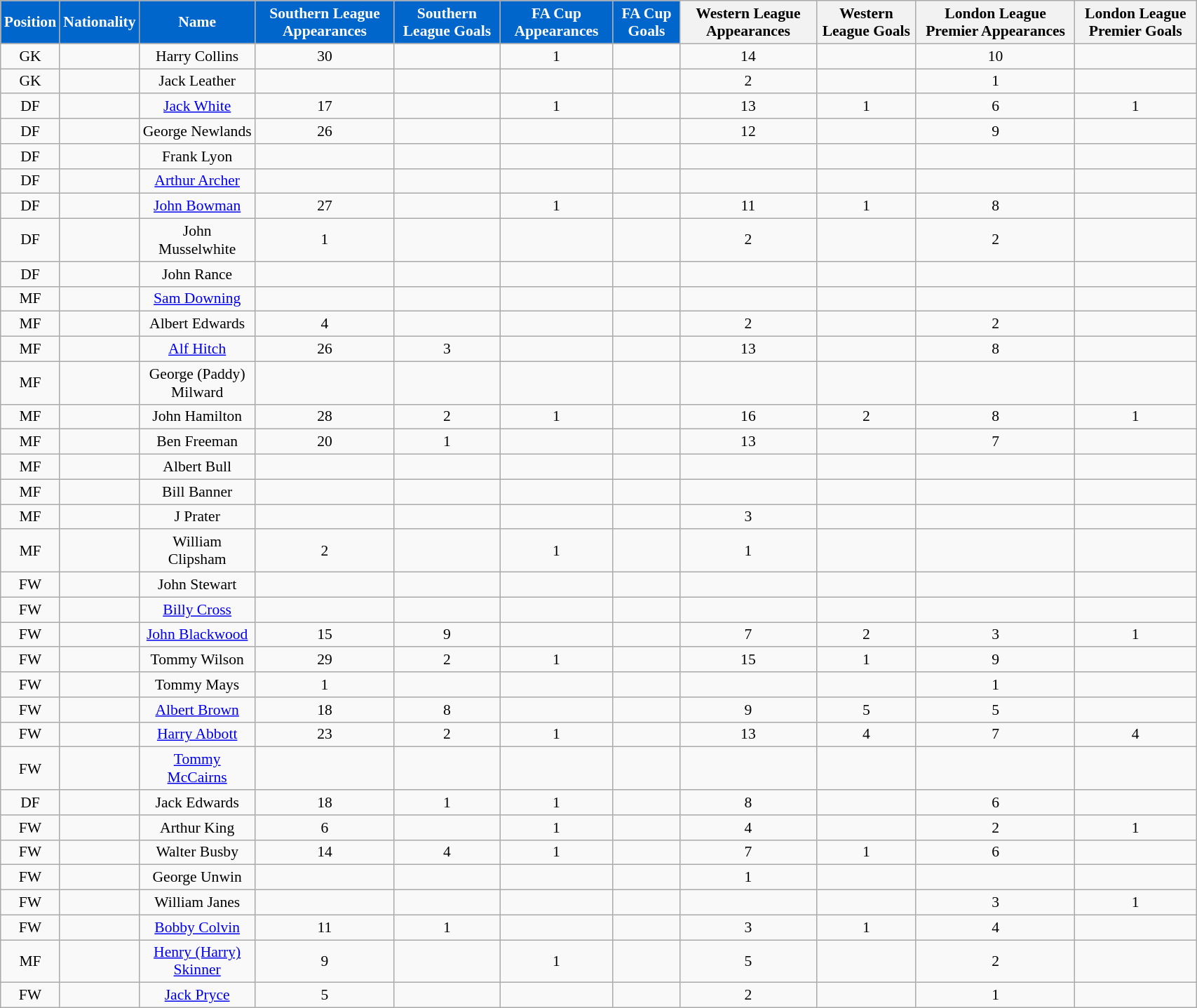<table class="wikitable" style="text-align:center; font-size:90%; width:90%;">
<tr>
<th style="background:#0066CC; color:#FFFFFF; text-align:center;">Position</th>
<th style="background:#0066CC; color:#FFFFFF; text-align:center;">Nationality</th>
<th style="background:#0066CC; color:#FFFFFF; text-align:center;"><strong>Name</strong></th>
<th style="background:#0066CC; color:#FFFFFF; text-align:center;">Southern League Appearances</th>
<th style="background:#0066CC; color:#FFFFFF; text-align:center;">Southern League Goals</th>
<th style="background:#0066CC; color:#FFFFFF; text-align:center;">FA Cup Appearances</th>
<th style="background:#0066CC; color:#FFFFFF; text-align:center;">FA Cup Goals</th>
<th>Western  League Appearances</th>
<th>Western League Goals</th>
<th><strong>London League Premier Appearances</strong></th>
<th><strong>London League Premier Goals</strong></th>
</tr>
<tr>
<td>GK</td>
<td></td>
<td>Harry Collins</td>
<td>30</td>
<td></td>
<td>1</td>
<td></td>
<td>14</td>
<td></td>
<td>10</td>
<td></td>
</tr>
<tr>
<td>GK</td>
<td></td>
<td>Jack Leather</td>
<td></td>
<td></td>
<td></td>
<td></td>
<td>2</td>
<td></td>
<td>1</td>
<td></td>
</tr>
<tr>
<td>DF</td>
<td></td>
<td><a href='#'>Jack White</a></td>
<td>17</td>
<td></td>
<td>1</td>
<td></td>
<td>13</td>
<td>1</td>
<td>6</td>
<td>1</td>
</tr>
<tr>
<td>DF</td>
<td></td>
<td>George Newlands</td>
<td>26</td>
<td></td>
<td></td>
<td></td>
<td>12</td>
<td></td>
<td>9</td>
<td></td>
</tr>
<tr>
<td>DF</td>
<td></td>
<td>Frank Lyon</td>
<td></td>
<td></td>
<td></td>
<td></td>
<td></td>
<td></td>
<td></td>
<td></td>
</tr>
<tr>
<td>DF</td>
<td></td>
<td><a href='#'>Arthur Archer</a></td>
<td></td>
<td></td>
<td></td>
<td></td>
<td></td>
<td></td>
<td></td>
<td></td>
</tr>
<tr>
<td>DF</td>
<td></td>
<td><a href='#'>John Bowman</a></td>
<td>27</td>
<td></td>
<td>1</td>
<td></td>
<td>11</td>
<td>1</td>
<td>8</td>
<td></td>
</tr>
<tr>
<td>DF</td>
<td></td>
<td>John Musselwhite</td>
<td>1</td>
<td></td>
<td></td>
<td></td>
<td>2</td>
<td></td>
<td>2</td>
<td></td>
</tr>
<tr>
<td>DF</td>
<td></td>
<td>John Rance</td>
<td></td>
<td></td>
<td></td>
<td></td>
<td></td>
<td></td>
<td></td>
<td></td>
</tr>
<tr>
<td>MF</td>
<td></td>
<td><a href='#'>Sam Downing</a></td>
<td></td>
<td></td>
<td></td>
<td></td>
<td></td>
<td></td>
<td></td>
<td></td>
</tr>
<tr>
<td>MF</td>
<td></td>
<td>Albert Edwards</td>
<td>4</td>
<td></td>
<td></td>
<td></td>
<td>2</td>
<td></td>
<td>2</td>
<td></td>
</tr>
<tr>
<td>MF</td>
<td></td>
<td><a href='#'>Alf Hitch</a></td>
<td>26</td>
<td>3</td>
<td></td>
<td></td>
<td>13</td>
<td></td>
<td>8</td>
<td></td>
</tr>
<tr>
<td>MF</td>
<td></td>
<td>George (Paddy) Milward</td>
<td></td>
<td></td>
<td></td>
<td></td>
<td></td>
<td></td>
<td></td>
<td></td>
</tr>
<tr>
<td>MF</td>
<td></td>
<td>John Hamilton</td>
<td>28</td>
<td>2</td>
<td>1</td>
<td></td>
<td>16</td>
<td>2</td>
<td>8</td>
<td>1</td>
</tr>
<tr>
<td>MF</td>
<td></td>
<td>Ben Freeman</td>
<td>20</td>
<td>1</td>
<td></td>
<td></td>
<td>13</td>
<td></td>
<td>7</td>
<td></td>
</tr>
<tr>
<td>MF</td>
<td></td>
<td>Albert Bull</td>
<td></td>
<td></td>
<td></td>
<td></td>
<td></td>
<td></td>
<td></td>
<td></td>
</tr>
<tr>
<td>MF</td>
<td></td>
<td>Bill Banner</td>
<td></td>
<td></td>
<td></td>
<td></td>
<td></td>
<td></td>
<td></td>
<td></td>
</tr>
<tr>
<td>MF</td>
<td></td>
<td>J Prater</td>
<td></td>
<td></td>
<td></td>
<td></td>
<td>3</td>
<td></td>
<td></td>
<td></td>
</tr>
<tr>
<td>MF</td>
<td></td>
<td>William Clipsham</td>
<td>2</td>
<td></td>
<td>1</td>
<td></td>
<td>1</td>
<td></td>
<td></td>
<td></td>
</tr>
<tr>
<td>FW</td>
<td></td>
<td>John Stewart</td>
<td></td>
<td></td>
<td></td>
<td></td>
<td></td>
<td></td>
<td></td>
<td></td>
</tr>
<tr>
<td>FW</td>
<td></td>
<td><a href='#'>Billy Cross</a></td>
<td></td>
<td></td>
<td></td>
<td></td>
<td></td>
<td></td>
<td></td>
<td></td>
</tr>
<tr>
<td>FW</td>
<td></td>
<td><a href='#'>John Blackwood</a></td>
<td>15</td>
<td>9</td>
<td></td>
<td></td>
<td>7</td>
<td>2</td>
<td>3</td>
<td>1</td>
</tr>
<tr>
<td>FW</td>
<td></td>
<td>Tommy Wilson</td>
<td>29</td>
<td>2</td>
<td>1</td>
<td></td>
<td>15</td>
<td>1</td>
<td>9</td>
<td></td>
</tr>
<tr>
<td>FW</td>
<td></td>
<td>Tommy Mays</td>
<td>1</td>
<td></td>
<td></td>
<td></td>
<td></td>
<td></td>
<td>1</td>
<td></td>
</tr>
<tr>
<td>FW</td>
<td></td>
<td><a href='#'>Albert Brown</a></td>
<td>18</td>
<td>8</td>
<td></td>
<td></td>
<td>9</td>
<td>5</td>
<td>5</td>
<td></td>
</tr>
<tr>
<td>FW</td>
<td></td>
<td><a href='#'>Harry Abbott</a></td>
<td>23</td>
<td>2</td>
<td>1</td>
<td></td>
<td>13</td>
<td>4</td>
<td>7</td>
<td>4</td>
</tr>
<tr>
<td>FW</td>
<td></td>
<td><a href='#'>Tommy McCairns</a></td>
<td></td>
<td></td>
<td></td>
<td></td>
<td></td>
<td></td>
<td></td>
<td></td>
</tr>
<tr>
<td>DF</td>
<td></td>
<td>Jack Edwards</td>
<td>18</td>
<td>1</td>
<td>1</td>
<td></td>
<td>8</td>
<td></td>
<td>6</td>
<td></td>
</tr>
<tr>
<td>FW</td>
<td></td>
<td>Arthur King</td>
<td>6</td>
<td></td>
<td>1</td>
<td></td>
<td>4</td>
<td></td>
<td>2</td>
<td>1</td>
</tr>
<tr>
<td>FW</td>
<td></td>
<td>Walter Busby</td>
<td>14</td>
<td>4</td>
<td>1</td>
<td></td>
<td>7</td>
<td>1</td>
<td>6</td>
<td></td>
</tr>
<tr>
<td>FW</td>
<td></td>
<td>George Unwin</td>
<td></td>
<td></td>
<td></td>
<td></td>
<td>1</td>
<td></td>
<td></td>
<td></td>
</tr>
<tr>
<td>FW</td>
<td></td>
<td>William Janes</td>
<td></td>
<td></td>
<td></td>
<td></td>
<td></td>
<td></td>
<td>3</td>
<td>1</td>
</tr>
<tr>
<td>FW</td>
<td></td>
<td><a href='#'>Bobby Colvin</a></td>
<td>11</td>
<td>1</td>
<td></td>
<td></td>
<td>3</td>
<td>1</td>
<td>4</td>
<td></td>
</tr>
<tr>
<td>MF</td>
<td></td>
<td><a href='#'>Henry (Harry) Skinner</a></td>
<td>9</td>
<td></td>
<td>1</td>
<td></td>
<td>5</td>
<td></td>
<td>2</td>
<td></td>
</tr>
<tr>
<td>FW</td>
<td></td>
<td><a href='#'>Jack Pryce</a></td>
<td>5</td>
<td></td>
<td></td>
<td></td>
<td>2</td>
<td></td>
<td>1</td>
<td></td>
</tr>
</table>
